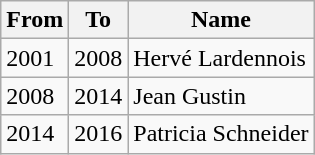<table class="wikitable">
<tr>
<th>From</th>
<th>To</th>
<th>Name</th>
</tr>
<tr>
<td>2001</td>
<td>2008</td>
<td>Hervé Lardennois</td>
</tr>
<tr>
<td>2008</td>
<td>2014</td>
<td>Jean Gustin</td>
</tr>
<tr>
<td>2014</td>
<td>2016</td>
<td>Patricia Schneider</td>
</tr>
</table>
